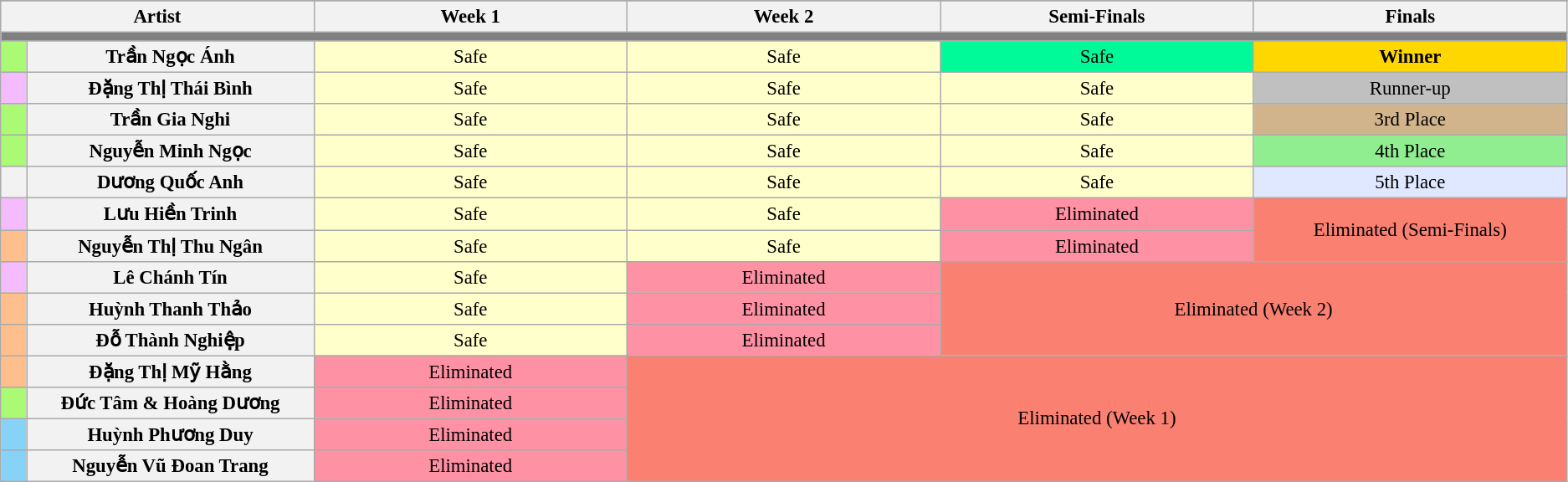<table class="wikitable"  style="text-align:center; font-size:95%; width:auto;">
<tr>
</tr>
<tr>
<th style="width:12%;" colspan="2">Artist</th>
<th style="width:12%;">Week 1</th>
<th style="width:12%;">Week 2</th>
<th style="width:12%;">Semi-Finals</th>
<th style="width:12%;">Finals</th>
</tr>
<tr>
<th colspan="6" style="background:gray;"></th>
</tr>
<tr>
<th style="background:#aafa73;"></th>
<th>Trần Ngọc Ánh</th>
<td style="background:#FFFFCC;">Safe</td>
<td style="background:#FFFFCC;">Safe</td>
<td style="background:#00FA9A;">Safe</td>
<td style="background:gold;"><strong>Winner</strong></td>
</tr>
<tr>
<th style="background:#f4bbff;"></th>
<th>Đặng Thị Thái Bình</th>
<td style="background:#FFFFCC;">Safe</td>
<td style="background:#FFFFCC;">Safe</td>
<td style="background:#FFFFCC;">Safe</td>
<td style="background:silver;">Runner-up</td>
</tr>
<tr>
<th style="background:#aafa73;"></th>
<th>Trần Gia Nghi</th>
<td style="background:#FFFFCC;">Safe</td>
<td style="background:#FFFFCC;">Safe</td>
<td style="background:#FFFFCC;">Safe</td>
<td style="background:tan;">3rd Place</td>
</tr>
<tr>
<th style="background:#aafa73;"></th>
<th>Nguyễn Minh Ngọc</th>
<td style="background:#FFFFCC;">Safe</td>
<td style="background:#FFFFCC;">Safe</td>
<td style="background:#FFFFCC;">Safe</td>
<td style="background:lightgreen;">4th Place</td>
</tr>
<tr>
<th style="width:1%;" style="background:#87D3F8;"></th>
<th style="width:11%;">Dương Quốc Anh</th>
<td style="background:#FFFFCC;">Safe</td>
<td style="background:#FFFFCC;">Safe</td>
<td style="background:#FFFFCC;">Safe</td>
<td style="background:#E0E8FF;">5th Place</td>
</tr>
<tr>
<th style="background:#f4bbff;"></th>
<th>Lưu Hiền Trinh</th>
<td style="background:#FFFFCC;">Safe</td>
<td style="background:#FFFFCC;">Safe</td>
<td style="background:#FF91A4;">Eliminated</td>
<td rowspan="2" colspan="3" style="background:salmon;">Eliminated (Semi-Finals)</td>
</tr>
<tr>
<th style="background:#ffbf8c;"></th>
<th>Nguyễn Thị Thu Ngân</th>
<td style="background:#FFFFCC;">Safe</td>
<td style="background:#FFFFCC;">Safe</td>
<td style="background:#FF91A4;">Eliminated</td>
</tr>
<tr>
<th style="background:#f4bbff;"></th>
<th>Lê Chánh Tín</th>
<td style="background:#FFFFCC;">Safe</td>
<td style="background:#FF91A4;">Eliminated</td>
<td rowspan="3" colspan="4" style="background:salmon;">Eliminated (Week 2)</td>
</tr>
<tr>
<th style="background:#ffbf8c;"></th>
<th>Huỳnh Thanh Thảo</th>
<td style="background:#FFFFCC;">Safe</td>
<td style="background:#FF91A4;">Eliminated</td>
</tr>
<tr>
<th style="background:#ffbf8c;"></th>
<th>Đỗ Thành Nghiệp</th>
<td style="background:#FFFFCC;">Safe</td>
<td style="background:#FF91A4;">Eliminated</td>
</tr>
<tr>
<th style="background:#ffbf8c"></th>
<th>Đặng Thị Mỹ Hằng</th>
<td style="background:#FF91A4;">Eliminated</td>
<td rowspan="4" colspan="5" style="background:salmon;">Eliminated (Week 1)</td>
</tr>
<tr>
<th style="background:#aafa73;"></th>
<th>Đức Tâm & Hoàng Dương</th>
<td style="background:#FF91A4;">Eliminated</td>
</tr>
<tr>
<th style="background:#87D3F8;"></th>
<th>Huỳnh Phương Duy</th>
<td style="background:#FF91A4;">Eliminated</td>
</tr>
<tr>
<th style="background:#87D3F8;"></th>
<th>Nguyễn Vũ Đoan Trang</th>
<td style="background:#FF91A4;">Eliminated</td>
</tr>
</table>
